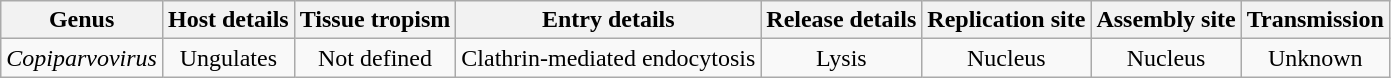<table class="wikitable sortable" style="text-align:center">
<tr>
<th>Genus</th>
<th>Host details</th>
<th>Tissue tropism</th>
<th>Entry details</th>
<th>Release details</th>
<th>Replication site</th>
<th>Assembly site</th>
<th>Transmission</th>
</tr>
<tr>
<td><em>Copiparvovirus</em></td>
<td>Ungulates</td>
<td>Not defined</td>
<td>Clathrin-mediated endocytosis</td>
<td>Lysis</td>
<td>Nucleus</td>
<td>Nucleus</td>
<td>Unknown</td>
</tr>
</table>
